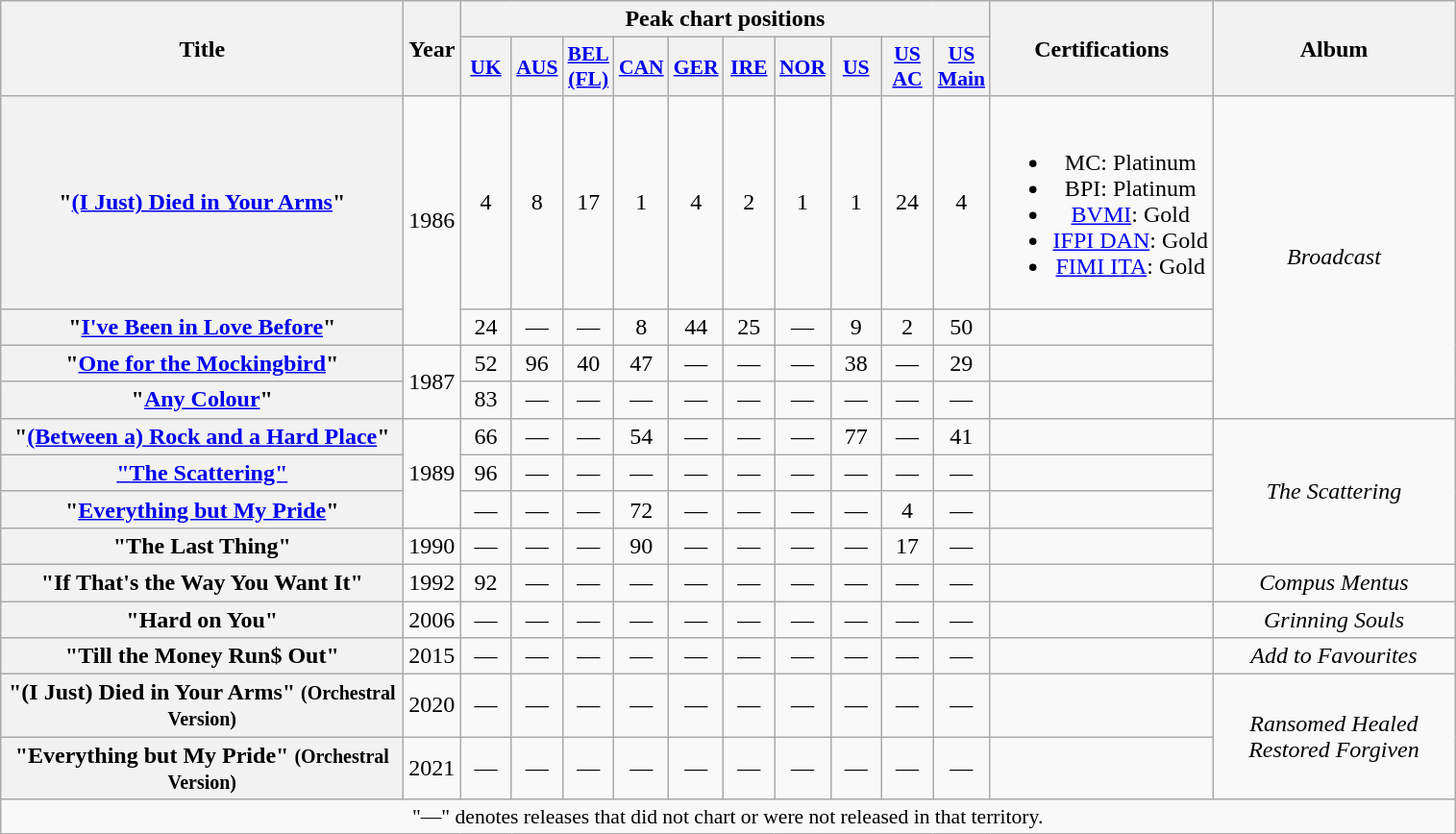<table class="wikitable plainrowheaders" style="text-align:center;">
<tr>
<th scope="col" rowspan="2" style="width:17em;">Title</th>
<th scope="col" rowspan="2" style="width:2em;">Year</th>
<th scope="col" colspan="10">Peak chart positions</th>
<th scope="col" rowspan="2">Certifications</th>
<th scope="col" rowspan="2" style="width:10em;">Album</th>
</tr>
<tr>
<th scope="col" style="width:2em;font-size:90%;"><a href='#'>UK</a><br></th>
<th scope="col" style="width:2em;font-size:90%;"><a href='#'>AUS</a><br></th>
<th scope="col" style="width:2em;font-size:90%;"><a href='#'>BEL (FL)</a><br></th>
<th scope="col" style="width:2em;font-size:90%;"><a href='#'>CAN</a><br></th>
<th scope="col" style="width:2em;font-size:90%;"><a href='#'>GER</a><br></th>
<th scope="col" style="width:2em;font-size:90%;"><a href='#'>IRE</a><br></th>
<th scope="col" style="width:2em;font-size:90%;"><a href='#'>NOR</a><br></th>
<th scope="col" style="width:2em;font-size:90%;"><a href='#'>US</a><br></th>
<th scope="col" style="width:2em;font-size:90%;"><a href='#'>US AC</a><br></th>
<th scope="col" style="width:2em;font-size:90%;"><a href='#'>US Main</a><br></th>
</tr>
<tr>
<th scope="row">"<a href='#'>(I Just) Died in Your Arms</a>"</th>
<td rowspan="2">1986</td>
<td>4</td>
<td>8</td>
<td>17</td>
<td>1</td>
<td>4</td>
<td>2</td>
<td>1</td>
<td>1</td>
<td>24</td>
<td>4</td>
<td><br><ul><li>MC: Platinum</li><li>BPI: Platinum</li><li><a href='#'>BVMI</a>: Gold</li><li><a href='#'>IFPI DAN</a>: Gold</li><li><a href='#'>FIMI ITA</a>: Gold</li></ul></td>
<td rowspan="4"><em>Broadcast</em></td>
</tr>
<tr>
<th scope="row">"<a href='#'>I've Been in Love Before</a>"</th>
<td>24</td>
<td>—</td>
<td>—</td>
<td>8</td>
<td>44</td>
<td>25</td>
<td>—</td>
<td>9</td>
<td>2</td>
<td>50</td>
<td></td>
</tr>
<tr>
<th scope="row">"<a href='#'>One for the Mockingbird</a>"</th>
<td rowspan="2">1987</td>
<td>52</td>
<td>96</td>
<td>40</td>
<td>47</td>
<td>—</td>
<td>—</td>
<td>—</td>
<td>38</td>
<td>—</td>
<td>29</td>
<td></td>
</tr>
<tr>
<th scope="row">"<a href='#'>Any Colour</a>"</th>
<td>83</td>
<td>—</td>
<td>—</td>
<td>—</td>
<td>—</td>
<td>—</td>
<td>—</td>
<td>—</td>
<td>—</td>
<td>—</td>
<td></td>
</tr>
<tr>
<th scope="row">"<a href='#'>(Between a) Rock and a Hard Place</a>"</th>
<td rowspan="3">1989</td>
<td>66</td>
<td>—</td>
<td>—</td>
<td>54</td>
<td>—</td>
<td>—</td>
<td>—</td>
<td>77</td>
<td>—</td>
<td>41</td>
<td></td>
<td rowspan="4"><em>The Scattering</em></td>
</tr>
<tr>
<th scope="row"><a href='#'>"The Scattering"</a></th>
<td>96</td>
<td>—</td>
<td>—</td>
<td>—</td>
<td>—</td>
<td>—</td>
<td>—</td>
<td>—</td>
<td>—</td>
<td>—</td>
<td></td>
</tr>
<tr>
<th scope="row">"<a href='#'>Everything but My Pride</a>"</th>
<td>—</td>
<td>—</td>
<td>—</td>
<td>72</td>
<td>—</td>
<td>—</td>
<td>—</td>
<td>—</td>
<td>4</td>
<td>—</td>
<td></td>
</tr>
<tr>
<th scope="row">"The Last Thing"</th>
<td>1990</td>
<td>—</td>
<td>—</td>
<td>—</td>
<td>90</td>
<td>—</td>
<td>—</td>
<td>—</td>
<td>—</td>
<td>17</td>
<td>—</td>
<td></td>
</tr>
<tr>
<th scope="row">"If That's the Way You Want It"</th>
<td>1992</td>
<td>92</td>
<td>—</td>
<td>—</td>
<td>—</td>
<td>—</td>
<td>—</td>
<td>—</td>
<td>—</td>
<td>—</td>
<td>—</td>
<td></td>
<td><em>Compus Mentus</em></td>
</tr>
<tr>
<th scope="row">"Hard on You"</th>
<td>2006</td>
<td>—</td>
<td>—</td>
<td>—</td>
<td>—</td>
<td>—</td>
<td>—</td>
<td>—</td>
<td>—</td>
<td>—</td>
<td>—</td>
<td></td>
<td><em>Grinning Souls</em></td>
</tr>
<tr>
<th scope="row">"Till the Money Run$ Out"</th>
<td>2015</td>
<td>—</td>
<td>—</td>
<td>—</td>
<td>—</td>
<td>—</td>
<td>—</td>
<td>—</td>
<td>—</td>
<td>—</td>
<td>—</td>
<td></td>
<td><em>Add to Favourites</em></td>
</tr>
<tr>
<th scope="row">"(I Just) Died in Your Arms" <small>(Orchestral Version)</small></th>
<td>2020</td>
<td>—</td>
<td>—</td>
<td>—</td>
<td>—</td>
<td>—</td>
<td>—</td>
<td>—</td>
<td>—</td>
<td>—</td>
<td>—</td>
<td></td>
<td rowspan="2"><em>Ransomed Healed Restored Forgiven</em></td>
</tr>
<tr>
<th scope="row">"Everything but My Pride" <small>(Orchestral Version)</small></th>
<td>2021</td>
<td>—</td>
<td>—</td>
<td>—</td>
<td>—</td>
<td>—</td>
<td>—</td>
<td>—</td>
<td>—</td>
<td>—</td>
<td>—</td>
<td></td>
</tr>
<tr>
<td colspan="14" style="font-size:90%">"—" denotes releases that did not chart or were not released in that territory.</td>
</tr>
</table>
